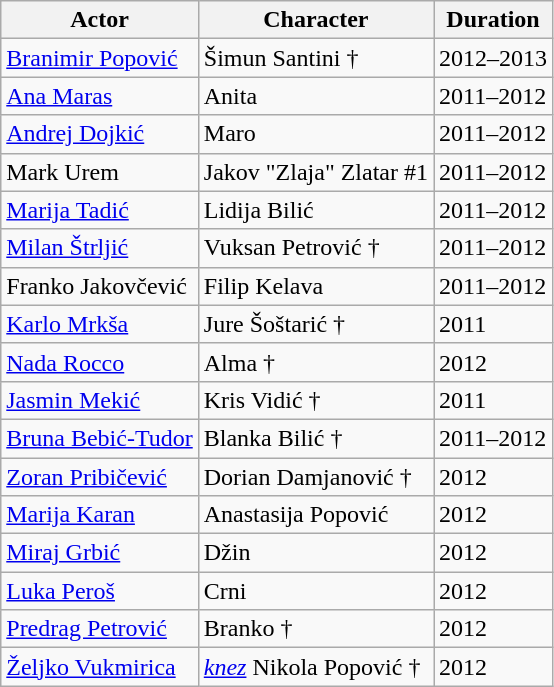<table class="wikitable sortable">
<tr>
<th>Actor</th>
<th>Character</th>
<th>Duration</th>
</tr>
<tr>
<td><a href='#'>Branimir Popović</a></td>
<td>Šimun Santini †</td>
<td>2012–2013</td>
</tr>
<tr>
<td><a href='#'>Ana Maras</a></td>
<td>Anita</td>
<td>2011–2012</td>
</tr>
<tr>
<td><a href='#'>Andrej Dojkić</a></td>
<td>Maro</td>
<td>2011–2012</td>
</tr>
<tr>
<td>Mark Urem</td>
<td>Jakov "Zlaja" Zlatar #1</td>
<td>2011–2012</td>
</tr>
<tr>
<td><a href='#'>Marija Tadić</a></td>
<td>Lidija Bilić</td>
<td>2011–2012</td>
</tr>
<tr>
<td><a href='#'>Milan Štrljić</a></td>
<td>Vuksan Petrović †</td>
<td>2011–2012</td>
</tr>
<tr>
<td>Franko Jakovčević</td>
<td>Filip Kelava</td>
<td>2011–2012</td>
</tr>
<tr>
<td><a href='#'>Karlo Mrkša</a></td>
<td>Jure Šoštarić †</td>
<td>2011</td>
</tr>
<tr>
<td><a href='#'>Nada Rocco</a></td>
<td>Alma †</td>
<td>2012</td>
</tr>
<tr>
<td><a href='#'>Jasmin Mekić</a></td>
<td>Kris Vidić †</td>
<td>2011</td>
</tr>
<tr>
<td><a href='#'>Bruna Bebić-Tudor</a></td>
<td>Blanka Bilić †</td>
<td>2011–2012</td>
</tr>
<tr>
<td><a href='#'>Zoran Pribičević</a></td>
<td>Dorian Damjanović †</td>
<td>2012</td>
</tr>
<tr>
<td><a href='#'>Marija Karan</a></td>
<td>Anastasija Popović</td>
<td>2012</td>
</tr>
<tr>
<td><a href='#'>Miraj Grbić</a></td>
<td>Džin</td>
<td>2012</td>
</tr>
<tr>
<td><a href='#'>Luka Peroš</a></td>
<td>Crni</td>
<td>2012</td>
</tr>
<tr>
<td><a href='#'>Predrag Petrović</a></td>
<td>Branko †</td>
<td>2012</td>
</tr>
<tr>
<td><a href='#'>Željko Vukmirica</a></td>
<td><em><a href='#'>knez</a></em> Nikola Popović †</td>
<td>2012</td>
</tr>
</table>
